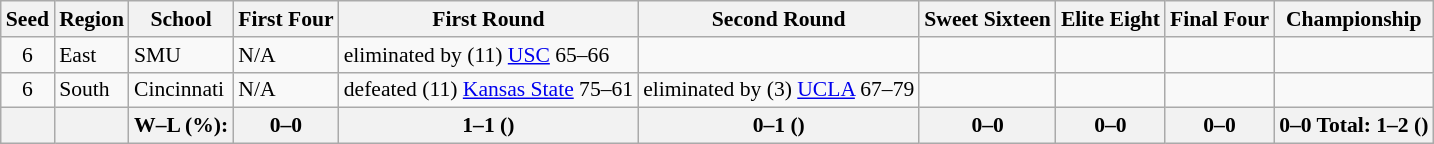<table class="sortable wikitable" style="white-space:nowrap; font-size:90%">
<tr>
<th>Seed</th>
<th>Region</th>
<th>School</th>
<th>First Four</th>
<th>First Round</th>
<th>Second Round</th>
<th>Sweet Sixteen</th>
<th>Elite Eight</th>
<th>Final Four</th>
<th>Championship</th>
</tr>
<tr>
<td align=center>6</td>
<td>East</td>
<td>SMU</td>
<td>N/A</td>
<td>eliminated by (11) <a href='#'>USC</a> 65–66</td>
<td></td>
<td></td>
<td></td>
<td></td>
<td></td>
</tr>
<tr>
<td align=center>6</td>
<td>South</td>
<td>Cincinnati</td>
<td>N/A</td>
<td>defeated (11) <a href='#'>Kansas State</a> 75–61</td>
<td>eliminated by (3) <a href='#'>UCLA</a> 67–79</td>
<td></td>
<td></td>
<td></td>
<td></td>
</tr>
<tr>
<th></th>
<th></th>
<th>W–L (%):</th>
<th>0–0</th>
<th>1–1 ()</th>
<th>0–1 ()</th>
<th>0–0</th>
<th>0–0</th>
<th>0–0</th>
<th>0–0 Total: 1–2 ()</th>
</tr>
</table>
